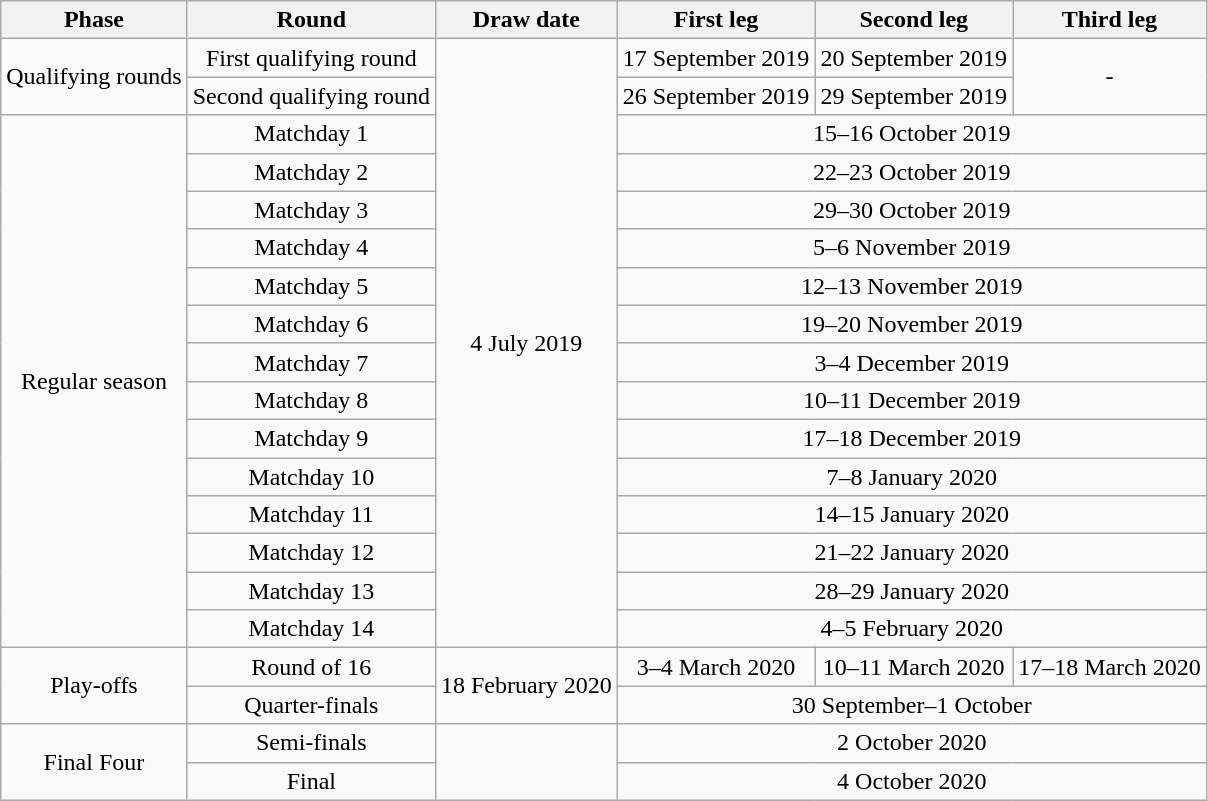<table class="wikitable" style="text-align:center">
<tr>
<th>Phase</th>
<th>Round</th>
<th>Draw date</th>
<th>First leg</th>
<th>Second leg</th>
<th>Third leg</th>
</tr>
<tr>
<td rowspan=2>Qualifying rounds</td>
<td>First qualifying round</td>
<td rowspan=16>4 July 2019</td>
<td>17 September 2019</td>
<td>20 September 2019</td>
<td rowspan=2>-</td>
</tr>
<tr>
<td>Second qualifying round</td>
<td>26 September 2019</td>
<td>29 September 2019</td>
</tr>
<tr>
<td rowspan=14>Regular season</td>
<td>Matchday 1</td>
<td colspan=3>15–16 October 2019</td>
</tr>
<tr>
<td>Matchday 2</td>
<td colspan=3>22–23 October 2019</td>
</tr>
<tr>
<td>Matchday 3</td>
<td colspan=3>29–30 October 2019</td>
</tr>
<tr>
<td>Matchday 4</td>
<td colspan=3>5–6 November 2019</td>
</tr>
<tr>
<td>Matchday 5</td>
<td colspan=3>12–13 November 2019</td>
</tr>
<tr>
<td>Matchday 6</td>
<td colspan=3>19–20 November 2019</td>
</tr>
<tr>
<td>Matchday 7</td>
<td colspan=3>3–4 December 2019</td>
</tr>
<tr>
<td>Matchday 8</td>
<td colspan=3>10–11 December 2019</td>
</tr>
<tr>
<td>Matchday 9</td>
<td colspan=3>17–18 December 2019</td>
</tr>
<tr>
<td>Matchday 10</td>
<td colspan=3>7–8 January 2020</td>
</tr>
<tr>
<td>Matchday 11</td>
<td colspan=3>14–15 January 2020</td>
</tr>
<tr>
<td>Matchday 12</td>
<td colspan=3>21–22 January 2020</td>
</tr>
<tr>
<td>Matchday 13</td>
<td colspan=3>28–29 January 2020</td>
</tr>
<tr>
<td>Matchday 14</td>
<td colspan=3>4–5 February 2020</td>
</tr>
<tr>
<td rowspan=2>Play-offs</td>
<td>Round of 16</td>
<td rowspan=2>18 February 2020</td>
<td>3–4 March 2020</td>
<td>10–11 March 2020</td>
<td>17–18 March 2020</td>
</tr>
<tr>
<td>Quarter-finals</td>
<td colspan=3>30 September–1 October</td>
</tr>
<tr>
<td rowspan=2>Final Four</td>
<td>Semi-finals</td>
<td rowspan=2></td>
<td colspan=3>2 October 2020</td>
</tr>
<tr>
<td>Final</td>
<td colspan=3>4 October 2020</td>
</tr>
</table>
